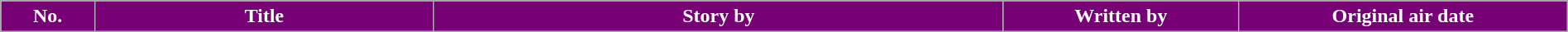<table class="wikitable plainrowheaders" style="width:100%">
<tr style="color:white">
<th style="background:#770077; width:6%">No.</th>
<th style="background:#770077">Title</th>
<th style="background:#770077">Story by</th>
<th style="background:#770077; width:15%">Written by</th>
<th style="background:#770077; width:21%">Original air date<br>











</th>
</tr>
</table>
